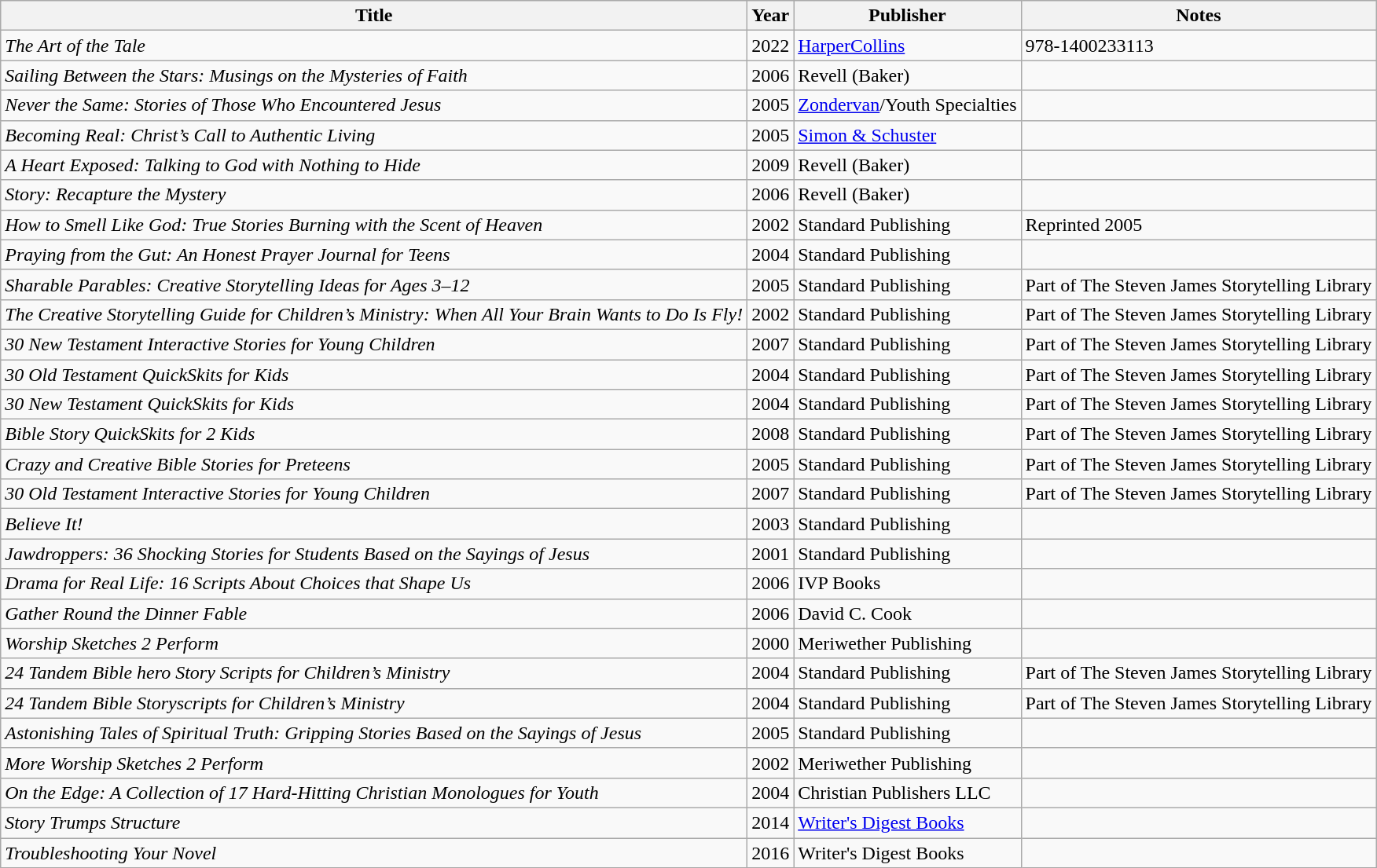<table class="wikitable sortable">
<tr>
<th>Title</th>
<th>Year</th>
<th>Publisher</th>
<th>Notes</th>
</tr>
<tr>
<td><em>The Art of the Tale</em></td>
<td>2022</td>
<td><a href='#'>HarperCollins</a></td>
<td>978-1400233113</td>
</tr>
<tr>
<td><em>Sailing Between the Stars: Musings on the Mysteries of Faith</em></td>
<td>2006</td>
<td>Revell (Baker)</td>
<td></td>
</tr>
<tr>
<td><em>Never the Same: Stories of Those Who Encountered Jesus</em></td>
<td>2005</td>
<td><a href='#'>Zondervan</a>/Youth Specialties</td>
<td></td>
</tr>
<tr>
<td><em>Becoming Real: Christ’s Call to Authentic Living</em></td>
<td>2005</td>
<td><a href='#'>Simon & Schuster</a></td>
<td></td>
</tr>
<tr>
<td><em>A Heart Exposed: Talking to God with Nothing to Hide</em></td>
<td>2009</td>
<td>Revell (Baker)</td>
<td></td>
</tr>
<tr>
<td><em>Story: Recapture the Mystery</em></td>
<td>2006</td>
<td>Revell (Baker)</td>
<td></td>
</tr>
<tr>
<td><em>How to Smell Like God: True Stories Burning with the Scent of Heaven</em></td>
<td>2002</td>
<td>Standard Publishing</td>
<td>Reprinted 2005</td>
</tr>
<tr>
<td><em>Praying from the Gut: An Honest Prayer Journal for Teens</em></td>
<td>2004</td>
<td>Standard Publishing</td>
<td></td>
</tr>
<tr>
<td><em>Sharable Parables: Creative Storytelling Ideas for Ages 3–12</em></td>
<td>2005</td>
<td>Standard Publishing</td>
<td>Part of The Steven James Storytelling Library</td>
</tr>
<tr>
<td><em>The Creative Storytelling Guide for Children’s Ministry: When All Your Brain Wants to Do Is Fly!</em></td>
<td>2002</td>
<td>Standard Publishing</td>
<td>Part of The Steven James Storytelling Library</td>
</tr>
<tr>
<td><em>30 New Testament Interactive Stories for Young Children</em></td>
<td>2007</td>
<td>Standard Publishing</td>
<td>Part of The Steven James Storytelling Library</td>
</tr>
<tr>
<td><em>30 Old Testament QuickSkits for Kids</em></td>
<td>2004</td>
<td>Standard Publishing</td>
<td>Part of The Steven James Storytelling Library</td>
</tr>
<tr>
<td><em>30 New Testament QuickSkits for Kids</em></td>
<td>2004</td>
<td>Standard Publishing</td>
<td>Part of The Steven James Storytelling Library</td>
</tr>
<tr>
<td><em>Bible Story QuickSkits for 2 Kids</em></td>
<td>2008</td>
<td>Standard Publishing</td>
<td>Part of The Steven James Storytelling Library</td>
</tr>
<tr>
<td><em>Crazy and Creative Bible Stories for Preteens</em></td>
<td>2005</td>
<td>Standard Publishing</td>
<td>Part of The Steven James Storytelling Library</td>
</tr>
<tr>
<td><em>30 Old Testament Interactive Stories for Young Children</em></td>
<td>2007</td>
<td>Standard Publishing</td>
<td>Part of The Steven James Storytelling Library</td>
</tr>
<tr>
<td><em>Believe It!</em></td>
<td>2003</td>
<td>Standard Publishing</td>
<td></td>
</tr>
<tr>
<td><em>Jawdroppers: 36 Shocking Stories for Students Based on the Sayings of Jesus</em></td>
<td>2001</td>
<td>Standard Publishing</td>
<td></td>
</tr>
<tr>
<td><em>Drama for Real Life: 16 Scripts About Choices that Shape Us</em></td>
<td>2006</td>
<td>IVP Books</td>
<td></td>
</tr>
<tr>
<td><em>Gather Round the Dinner Fable</em></td>
<td>2006</td>
<td>David C. Cook</td>
<td></td>
</tr>
<tr>
<td><em>Worship Sketches 2 Perform</em></td>
<td>2000</td>
<td>Meriwether Publishing</td>
<td></td>
</tr>
<tr>
<td><em>24 Tandem Bible hero Story Scripts for Children’s Ministry</em></td>
<td>2004</td>
<td>Standard Publishing</td>
<td>Part of The Steven James Storytelling Library</td>
</tr>
<tr>
<td><em>24 Tandem Bible Storyscripts for Children’s Ministry</em></td>
<td>2004</td>
<td>Standard Publishing</td>
<td>Part of The Steven James Storytelling Library</td>
</tr>
<tr>
<td><em>Astonishing Tales of Spiritual Truth: Gripping Stories Based on the Sayings of Jesus</em></td>
<td>2005</td>
<td>Standard Publishing</td>
<td></td>
</tr>
<tr>
<td><em>More Worship Sketches 2 Perform</em></td>
<td>2002</td>
<td>Meriwether Publishing</td>
<td></td>
</tr>
<tr>
<td><em>On the Edge: A Collection of 17 Hard-Hitting Christian Monologues for Youth</em></td>
<td>2004</td>
<td>Christian Publishers LLC</td>
<td></td>
</tr>
<tr>
<td><em>Story Trumps Structure</em></td>
<td>2014</td>
<td><a href='#'>Writer's Digest Books</a></td>
<td></td>
</tr>
<tr>
<td><em>Troubleshooting Your Novel</em></td>
<td>2016</td>
<td>Writer's Digest Books</td>
<td></td>
</tr>
</table>
